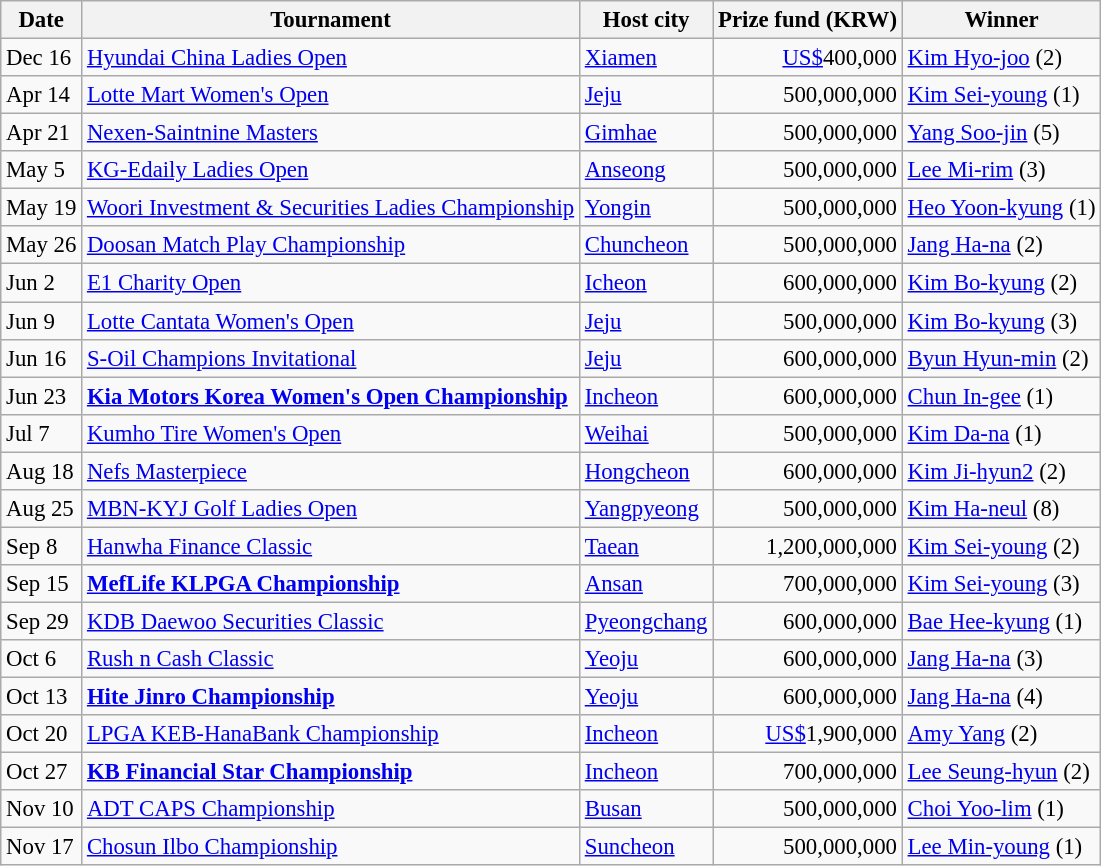<table class="wikitable" style="font-size:95%;">
<tr>
<th>Date</th>
<th>Tournament</th>
<th>Host city</th>
<th>Prize fund (KRW)</th>
<th>Winner</th>
</tr>
<tr>
<td>Dec 16</td>
<td><a href='#'>Hyundai China Ladies Open</a></td>
<td> <a href='#'>Xiamen</a></td>
<td align=right><a href='#'>US$</a>400,000</td>
<td> <a href='#'>Kim Hyo-joo</a> (2)</td>
</tr>
<tr>
<td>Apr 14</td>
<td><a href='#'>Lotte Mart Women's Open</a></td>
<td> <a href='#'>Jeju</a></td>
<td align=right>500,000,000</td>
<td> <a href='#'>Kim Sei-young</a> (1)</td>
</tr>
<tr>
<td>Apr 21</td>
<td><a href='#'>Nexen-Saintnine Masters</a></td>
<td> <a href='#'>Gimhae</a></td>
<td align=right>500,000,000</td>
<td> <a href='#'>Yang Soo-jin</a> (5)</td>
</tr>
<tr>
<td>May 5</td>
<td><a href='#'>KG-Edaily Ladies Open</a></td>
<td> <a href='#'>Anseong</a></td>
<td align=right>500,000,000</td>
<td> <a href='#'>Lee Mi-rim</a> (3)</td>
</tr>
<tr>
<td>May 19</td>
<td><a href='#'>Woori Investment & Securities Ladies Championship</a></td>
<td> <a href='#'>Yongin</a></td>
<td align=right>500,000,000</td>
<td> <a href='#'>Heo Yoon-kyung</a> (1)</td>
</tr>
<tr>
<td>May 26</td>
<td><a href='#'>Doosan Match Play Championship</a></td>
<td> <a href='#'>Chuncheon</a></td>
<td align=right>500,000,000</td>
<td> <a href='#'>Jang Ha-na</a> (2)</td>
</tr>
<tr>
<td>Jun 2</td>
<td><a href='#'>E1 Charity Open</a></td>
<td> <a href='#'>Icheon</a></td>
<td align=right>600,000,000</td>
<td> <a href='#'>Kim Bo-kyung</a> (2)</td>
</tr>
<tr>
<td>Jun 9</td>
<td><a href='#'>Lotte Cantata Women's Open</a></td>
<td> <a href='#'>Jeju</a></td>
<td align=right>500,000,000</td>
<td> <a href='#'>Kim Bo-kyung</a> (3)</td>
</tr>
<tr>
<td>Jun 16</td>
<td><a href='#'>S-Oil Champions Invitational</a></td>
<td> <a href='#'>Jeju</a></td>
<td align=right>600,000,000</td>
<td> <a href='#'>Byun Hyun-min</a> (2)</td>
</tr>
<tr>
<td>Jun 23</td>
<td><strong><a href='#'>Kia Motors Korea Women's Open Championship</a></strong></td>
<td> <a href='#'>Incheon</a></td>
<td align=right>600,000,000</td>
<td> <a href='#'>Chun In-gee</a> (1)</td>
</tr>
<tr>
<td>Jul 7</td>
<td><a href='#'>Kumho Tire Women's Open</a></td>
<td> <a href='#'>Weihai</a></td>
<td align=right>500,000,000</td>
<td> <a href='#'>Kim Da-na</a> (1)</td>
</tr>
<tr>
<td>Aug 18</td>
<td><a href='#'>Nefs Masterpiece</a></td>
<td> <a href='#'>Hongcheon</a></td>
<td align=right>600,000,000</td>
<td> <a href='#'>Kim Ji-hyun2</a> (2)</td>
</tr>
<tr>
<td>Aug 25</td>
<td><a href='#'>MBN-KYJ Golf Ladies Open</a></td>
<td> <a href='#'>Yangpyeong</a></td>
<td align=right>500,000,000</td>
<td> <a href='#'>Kim Ha-neul</a> (8)</td>
</tr>
<tr>
<td>Sep 8</td>
<td><a href='#'>Hanwha Finance Classic</a></td>
<td> <a href='#'>Taean</a></td>
<td align=right>1,200,000,000</td>
<td> <a href='#'>Kim Sei-young</a> (2)</td>
</tr>
<tr>
<td>Sep 15</td>
<td><strong><a href='#'>MefLife KLPGA Championship</a></strong></td>
<td> <a href='#'>Ansan</a></td>
<td align=right>700,000,000</td>
<td> <a href='#'>Kim Sei-young</a> (3)</td>
</tr>
<tr>
<td>Sep 29</td>
<td><a href='#'>KDB Daewoo Securities Classic</a></td>
<td> <a href='#'>Pyeongchang</a></td>
<td align=right>600,000,000</td>
<td> <a href='#'>Bae Hee-kyung</a> (1)</td>
</tr>
<tr>
<td>Oct 6</td>
<td><a href='#'>Rush n Cash Classic</a></td>
<td> <a href='#'>Yeoju</a></td>
<td align=right>600,000,000</td>
<td> <a href='#'>Jang Ha-na</a> (3)</td>
</tr>
<tr>
<td>Oct 13</td>
<td><strong><a href='#'>Hite Jinro Championship</a></strong></td>
<td> <a href='#'>Yeoju</a></td>
<td align=right>600,000,000</td>
<td> <a href='#'>Jang Ha-na</a> (4)</td>
</tr>
<tr>
<td>Oct 20</td>
<td><a href='#'>LPGA KEB-HanaBank Championship</a></td>
<td> <a href='#'>Incheon</a></td>
<td align=right><a href='#'>US$</a>1,900,000</td>
<td> <a href='#'>Amy Yang</a> (2)</td>
</tr>
<tr>
<td>Oct 27</td>
<td><strong><a href='#'>KB Financial Star Championship</a></strong></td>
<td> <a href='#'>Incheon</a></td>
<td align=right>700,000,000</td>
<td> <a href='#'>Lee Seung-hyun</a> (2)</td>
</tr>
<tr>
<td>Nov 10</td>
<td><a href='#'>ADT CAPS Championship</a></td>
<td> <a href='#'>Busan</a></td>
<td align=right>500,000,000</td>
<td> <a href='#'>Choi Yoo-lim</a> (1)</td>
</tr>
<tr>
<td>Nov 17</td>
<td><a href='#'>Chosun Ilbo Championship</a></td>
<td> <a href='#'>Suncheon</a></td>
<td align=right>500,000,000</td>
<td> <a href='#'>Lee Min-young</a> (1)</td>
</tr>
</table>
